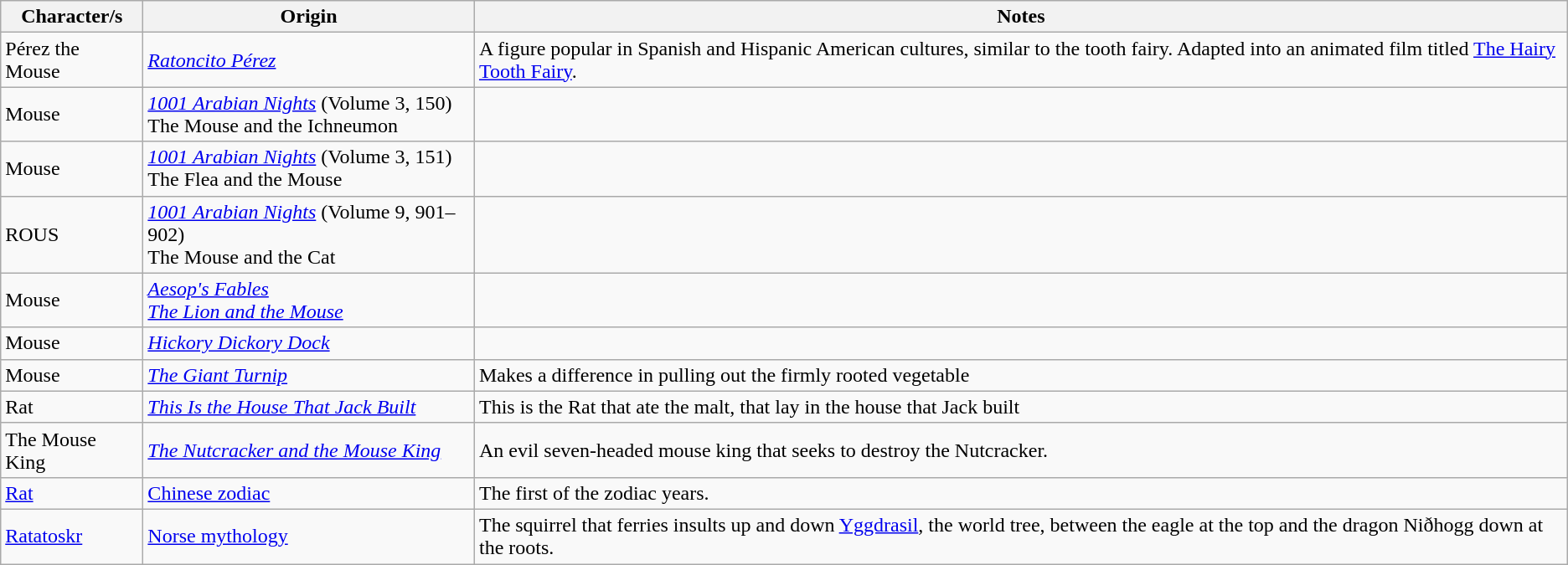<table class="wikitable sortable">
<tr>
<th>Character/s</th>
<th>Origin</th>
<th>Notes</th>
</tr>
<tr>
<td>Pérez the Mouse</td>
<td><em><a href='#'>Ratoncito Pérez</a></em></td>
<td>A figure popular in Spanish and Hispanic American cultures, similar to the tooth fairy. Adapted into an animated film titled <a href='#'>The Hairy Tooth Fairy</a>.</td>
</tr>
<tr>
<td>Mouse</td>
<td><em><a href='#'>1001 Arabian Nights</a></em> (Volume 3, 150)<br>The Mouse and the Ichneumon</td>
<td></td>
</tr>
<tr>
<td>Mouse</td>
<td><em><a href='#'>1001 Arabian Nights</a></em> (Volume 3, 151)<br>The Flea and the Mouse</td>
<td></td>
</tr>
<tr>
<td>ROUS</td>
<td><em><a href='#'>1001 Arabian Nights</a></em> (Volume 9, 901–902)<br>The Mouse and the Cat</td>
<td></td>
</tr>
<tr>
<td>Mouse</td>
<td><em><a href='#'>Aesop's Fables</a></em><br><em><a href='#'>The Lion and the Mouse</a></em></td>
<td></td>
</tr>
<tr>
<td>Mouse</td>
<td><em><a href='#'>Hickory Dickory Dock</a></em></td>
<td></td>
</tr>
<tr>
<td>Mouse</td>
<td><em><a href='#'>The Giant Turnip</a></em></td>
<td>Makes a difference in pulling out the firmly rooted vegetable</td>
</tr>
<tr>
<td>Rat</td>
<td><em><a href='#'>This Is the House That Jack Built</a></em></td>
<td>This is the Rat that ate the malt, that lay in the house that Jack built</td>
</tr>
<tr>
<td>The Mouse King</td>
<td><em><a href='#'>The Nutcracker and the Mouse King</a></em></td>
<td>An evil seven-headed mouse king that seeks to destroy the Nutcracker.</td>
</tr>
<tr>
<td><a href='#'>Rat</a></td>
<td><a href='#'>Chinese zodiac</a></td>
<td>The first of the zodiac years.</td>
</tr>
<tr>
<td><a href='#'>Ratatoskr</a></td>
<td><a href='#'>Norse mythology</a></td>
<td>The squirrel that ferries insults up and down <a href='#'>Yggdrasil</a>, the world tree, between the eagle at the top and the dragon Niðhogg down at the roots.</td>
</tr>
</table>
